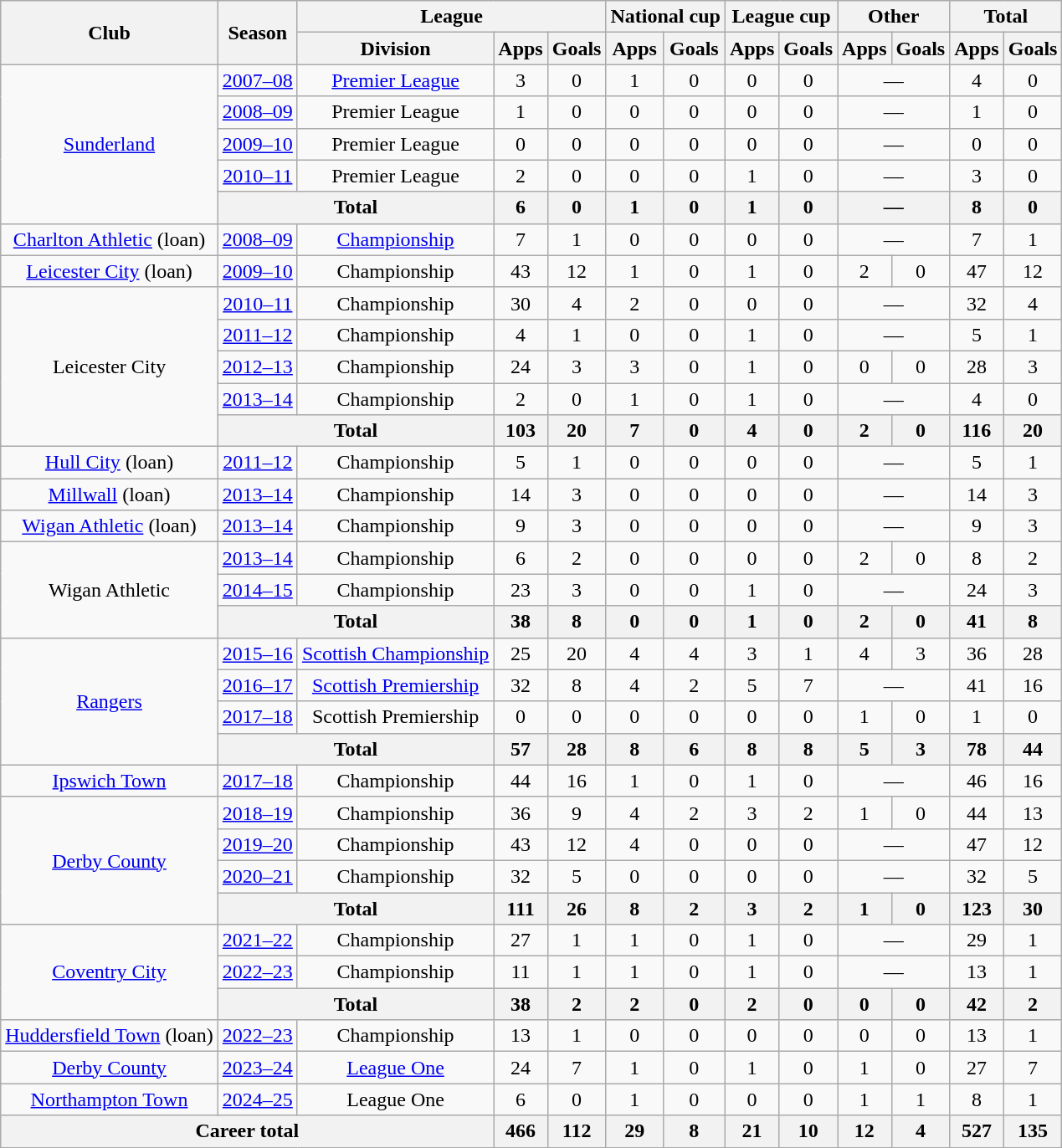<table class=wikitable style="text-align: center">
<tr>
<th rowspan=2>Club</th>
<th rowspan=2>Season</th>
<th colspan=3>League</th>
<th colspan=2>National cup</th>
<th colspan=2>League cup</th>
<th colspan=2>Other</th>
<th colspan=2>Total</th>
</tr>
<tr>
<th>Division</th>
<th>Apps</th>
<th>Goals</th>
<th>Apps</th>
<th>Goals</th>
<th>Apps</th>
<th>Goals</th>
<th>Apps</th>
<th>Goals</th>
<th>Apps</th>
<th>Goals</th>
</tr>
<tr>
<td rowspan=5><a href='#'>Sunderland</a></td>
<td><a href='#'>2007–08</a></td>
<td><a href='#'>Premier League</a></td>
<td>3</td>
<td>0</td>
<td>1</td>
<td>0</td>
<td>0</td>
<td>0</td>
<td colspan=2>—</td>
<td>4</td>
<td>0</td>
</tr>
<tr>
<td><a href='#'>2008–09</a></td>
<td>Premier League</td>
<td>1</td>
<td>0</td>
<td>0</td>
<td>0</td>
<td>0</td>
<td>0</td>
<td colspan=2>—</td>
<td>1</td>
<td>0</td>
</tr>
<tr>
<td><a href='#'>2009–10</a></td>
<td>Premier League</td>
<td>0</td>
<td>0</td>
<td>0</td>
<td>0</td>
<td>0</td>
<td>0</td>
<td colspan=2>—</td>
<td>0</td>
<td>0</td>
</tr>
<tr>
<td><a href='#'>2010–11</a></td>
<td>Premier League</td>
<td>2</td>
<td>0</td>
<td>0</td>
<td>0</td>
<td>1</td>
<td>0</td>
<td colspan=2>—</td>
<td>3</td>
<td>0</td>
</tr>
<tr>
<th colspan=2>Total</th>
<th>6</th>
<th>0</th>
<th>1</th>
<th>0</th>
<th>1</th>
<th>0</th>
<th colspan="2">—</th>
<th>8</th>
<th>0</th>
</tr>
<tr>
<td><a href='#'>Charlton Athletic</a> (loan)</td>
<td><a href='#'>2008–09</a></td>
<td><a href='#'>Championship</a></td>
<td>7</td>
<td>1</td>
<td>0</td>
<td>0</td>
<td>0</td>
<td>0</td>
<td colspan=2>—</td>
<td>7</td>
<td>1</td>
</tr>
<tr>
<td><a href='#'>Leicester City</a> (loan)</td>
<td><a href='#'>2009–10</a></td>
<td>Championship</td>
<td>43</td>
<td>12</td>
<td>1</td>
<td>0</td>
<td>1</td>
<td>0</td>
<td>2</td>
<td>0</td>
<td>47</td>
<td>12</td>
</tr>
<tr>
<td rowspan=5>Leicester City</td>
<td><a href='#'>2010–11</a></td>
<td>Championship</td>
<td>30</td>
<td>4</td>
<td>2</td>
<td>0</td>
<td>0</td>
<td>0</td>
<td colspan=2>—</td>
<td>32</td>
<td>4</td>
</tr>
<tr>
<td><a href='#'>2011–12</a></td>
<td>Championship</td>
<td>4</td>
<td>1</td>
<td>0</td>
<td>0</td>
<td>1</td>
<td>0</td>
<td colspan=2>—</td>
<td>5</td>
<td>1</td>
</tr>
<tr>
<td><a href='#'>2012–13</a></td>
<td>Championship</td>
<td>24</td>
<td>3</td>
<td>3</td>
<td>0</td>
<td>1</td>
<td>0</td>
<td>0</td>
<td>0</td>
<td>28</td>
<td>3</td>
</tr>
<tr>
<td><a href='#'>2013–14</a></td>
<td>Championship</td>
<td>2</td>
<td>0</td>
<td>1</td>
<td>0</td>
<td>1</td>
<td>0</td>
<td colspan=2>—</td>
<td>4</td>
<td>0</td>
</tr>
<tr>
<th colspan=2>Total</th>
<th>103</th>
<th>20</th>
<th>7</th>
<th>0</th>
<th>4</th>
<th>0</th>
<th>2</th>
<th>0</th>
<th>116</th>
<th>20</th>
</tr>
<tr>
<td><a href='#'>Hull City</a> (loan)</td>
<td><a href='#'>2011–12</a></td>
<td>Championship</td>
<td>5</td>
<td>1</td>
<td>0</td>
<td>0</td>
<td>0</td>
<td>0</td>
<td colspan=2>—</td>
<td>5</td>
<td>1</td>
</tr>
<tr>
<td><a href='#'>Millwall</a> (loan)</td>
<td><a href='#'>2013–14</a></td>
<td>Championship</td>
<td>14</td>
<td>3</td>
<td>0</td>
<td>0</td>
<td>0</td>
<td>0</td>
<td colspan=2>—</td>
<td>14</td>
<td>3</td>
</tr>
<tr>
<td><a href='#'>Wigan Athletic</a> (loan)</td>
<td><a href='#'>2013–14</a></td>
<td>Championship</td>
<td>9</td>
<td>3</td>
<td>0</td>
<td>0</td>
<td>0</td>
<td>0</td>
<td colspan=2>—</td>
<td>9</td>
<td>3</td>
</tr>
<tr>
<td rowspan=3>Wigan Athletic</td>
<td><a href='#'>2013–14</a></td>
<td>Championship</td>
<td>6</td>
<td>2</td>
<td>0</td>
<td>0</td>
<td>0</td>
<td>0</td>
<td>2</td>
<td>0</td>
<td>8</td>
<td>2</td>
</tr>
<tr>
<td><a href='#'>2014–15</a></td>
<td>Championship</td>
<td>23</td>
<td>3</td>
<td>0</td>
<td>0</td>
<td>1</td>
<td>0</td>
<td colspan=2>—</td>
<td>24</td>
<td>3</td>
</tr>
<tr>
<th colspan=2>Total</th>
<th>38</th>
<th>8</th>
<th>0</th>
<th>0</th>
<th>1</th>
<th>0</th>
<th>2</th>
<th>0</th>
<th>41</th>
<th>8</th>
</tr>
<tr>
<td rowspan=4><a href='#'>Rangers</a></td>
<td><a href='#'>2015–16</a></td>
<td><a href='#'>Scottish Championship</a></td>
<td>25</td>
<td>20</td>
<td>4</td>
<td>4</td>
<td>3</td>
<td>1</td>
<td>4</td>
<td>3</td>
<td>36</td>
<td>28</td>
</tr>
<tr>
<td><a href='#'>2016–17</a></td>
<td><a href='#'>Scottish Premiership</a></td>
<td>32</td>
<td>8</td>
<td>4</td>
<td>2</td>
<td>5</td>
<td>7</td>
<td colspan=2>—</td>
<td>41</td>
<td>16</td>
</tr>
<tr>
<td><a href='#'>2017–18</a></td>
<td>Scottish Premiership</td>
<td>0</td>
<td>0</td>
<td>0</td>
<td>0</td>
<td>0</td>
<td>0</td>
<td>1</td>
<td>0</td>
<td>1</td>
<td>0</td>
</tr>
<tr>
<th colspan=2>Total</th>
<th>57</th>
<th>28</th>
<th>8</th>
<th>6</th>
<th>8</th>
<th>8</th>
<th>5</th>
<th>3</th>
<th>78</th>
<th>44</th>
</tr>
<tr>
<td><a href='#'>Ipswich Town</a></td>
<td><a href='#'>2017–18</a></td>
<td>Championship</td>
<td>44</td>
<td>16</td>
<td>1</td>
<td>0</td>
<td>1</td>
<td>0</td>
<td colspan=2>—</td>
<td>46</td>
<td>16</td>
</tr>
<tr>
<td rowspan=4><a href='#'>Derby County</a></td>
<td><a href='#'>2018–19</a></td>
<td>Championship</td>
<td>36</td>
<td>9</td>
<td>4</td>
<td>2</td>
<td>3</td>
<td>2</td>
<td>1</td>
<td>0</td>
<td>44</td>
<td>13</td>
</tr>
<tr>
<td><a href='#'>2019–20</a></td>
<td>Championship</td>
<td>43</td>
<td>12</td>
<td>4</td>
<td>0</td>
<td>0</td>
<td>0</td>
<td colspan=2>—</td>
<td>47</td>
<td>12</td>
</tr>
<tr>
<td><a href='#'>2020–21</a></td>
<td>Championship</td>
<td>32</td>
<td>5</td>
<td>0</td>
<td>0</td>
<td>0</td>
<td>0</td>
<td colspan=2>—</td>
<td>32</td>
<td>5</td>
</tr>
<tr>
<th colspan=2>Total</th>
<th>111</th>
<th>26</th>
<th>8</th>
<th>2</th>
<th>3</th>
<th>2</th>
<th>1</th>
<th>0</th>
<th>123</th>
<th>30</th>
</tr>
<tr>
<td rowspan="3"><a href='#'>Coventry City</a></td>
<td><a href='#'>2021–22</a></td>
<td>Championship</td>
<td>27</td>
<td>1</td>
<td>1</td>
<td>0</td>
<td>1</td>
<td>0</td>
<td colspan="2">—</td>
<td>29</td>
<td>1</td>
</tr>
<tr>
<td><a href='#'>2022–23</a></td>
<td>Championship</td>
<td>11</td>
<td>1</td>
<td>1</td>
<td>0</td>
<td>1</td>
<td>0</td>
<td colspan="2">—</td>
<td>13</td>
<td>1</td>
</tr>
<tr>
<th colspan=2>Total</th>
<th>38</th>
<th>2</th>
<th>2</th>
<th>0</th>
<th>2</th>
<th>0</th>
<th>0</th>
<th>0</th>
<th>42</th>
<th>2</th>
</tr>
<tr>
<td><a href='#'>Huddersfield Town</a> (loan)</td>
<td><a href='#'>2022–23</a></td>
<td>Championship</td>
<td>13</td>
<td>1</td>
<td>0</td>
<td>0</td>
<td>0</td>
<td>0</td>
<td>0</td>
<td>0</td>
<td>13</td>
<td>1</td>
</tr>
<tr>
<td rowspan=1><a href='#'>Derby County</a></td>
<td><a href='#'>2023–24</a></td>
<td><a href='#'>League One</a></td>
<td>24</td>
<td>7</td>
<td>1</td>
<td>0</td>
<td>1</td>
<td>0</td>
<td>1</td>
<td>0</td>
<td>27</td>
<td>7</td>
</tr>
<tr>
<td><a href='#'>Northampton Town</a></td>
<td><a href='#'>2024–25</a></td>
<td>League One</td>
<td>6</td>
<td>0</td>
<td>1</td>
<td>0</td>
<td>0</td>
<td>0</td>
<td>1</td>
<td>1</td>
<td>8</td>
<td>1</td>
</tr>
<tr>
<th colspan=3>Career total</th>
<th>466</th>
<th>112</th>
<th>29</th>
<th>8</th>
<th>21</th>
<th>10</th>
<th>12</th>
<th>4</th>
<th>527</th>
<th>135</th>
</tr>
</table>
